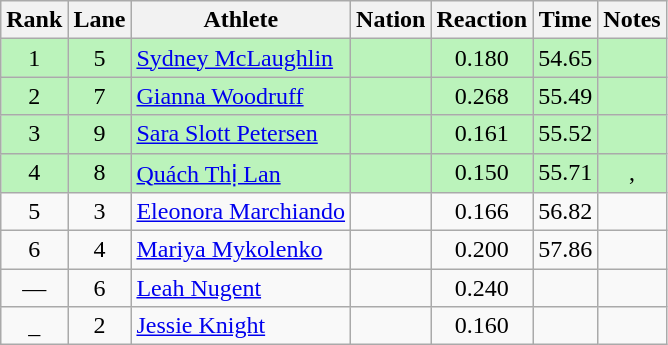<table class="wikitable sortable" style="text-align:center">
<tr>
<th>Rank</th>
<th>Lane</th>
<th>Athlete</th>
<th>Nation</th>
<th>Reaction</th>
<th>Time</th>
<th>Notes</th>
</tr>
<tr bgcolor="#bbf3bb">
<td>1</td>
<td>5</td>
<td align="left"><a href='#'>Sydney McLaughlin</a></td>
<td align="left"></td>
<td>0.180</td>
<td>54.65</td>
<td></td>
</tr>
<tr bgcolor="#bbf3bb">
<td>2</td>
<td>7</td>
<td align="left"><a href='#'>Gianna Woodruff</a></td>
<td align="left"></td>
<td>0.268</td>
<td>55.49</td>
<td></td>
</tr>
<tr bgcolor="#bbf3bb">
<td>3</td>
<td>9</td>
<td align="left"><a href='#'>Sara Slott Petersen</a></td>
<td align="left"></td>
<td>0.161</td>
<td>55.52</td>
<td></td>
</tr>
<tr bgcolor="#bbf3bb">
<td>4</td>
<td>8</td>
<td align="left"><a href='#'>Quách Thị Lan</a></td>
<td align="left"></td>
<td>0.150</td>
<td>55.71</td>
<td>, </td>
</tr>
<tr>
<td>5</td>
<td>3</td>
<td align="left"><a href='#'>Eleonora Marchiando</a></td>
<td align="left"></td>
<td>0.166</td>
<td>56.82</td>
<td></td>
</tr>
<tr>
<td>6</td>
<td>4</td>
<td align="left"><a href='#'>Mariya Mykolenko</a></td>
<td align="left"></td>
<td>0.200</td>
<td>57.86</td>
<td></td>
</tr>
<tr>
<td>—</td>
<td>6</td>
<td align="left"><a href='#'>Leah Nugent</a></td>
<td align="left"></td>
<td>0.240</td>
<td></td>
<td></td>
</tr>
<tr>
<td>_</td>
<td>2</td>
<td align="left"><a href='#'>Jessie Knight</a></td>
<td align="left"></td>
<td>0.160</td>
<td></td>
<td></td>
</tr>
</table>
